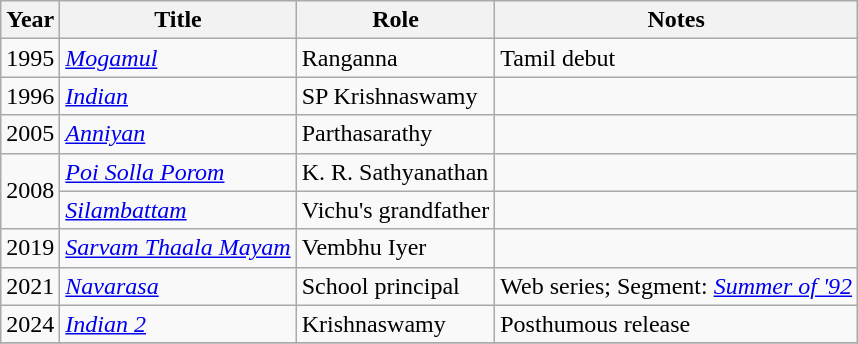<table class="wikitable">
<tr>
<th scope="col">Year</th>
<th scope="col">Title</th>
<th scope="col">Role</th>
<th scope="col" class="unsortable">Notes</th>
</tr>
<tr>
<td>1995</td>
<td><em><a href='#'>Mogamul</a></em></td>
<td>Ranganna</td>
<td>Tamil debut</td>
</tr>
<tr>
<td>1996</td>
<td><em><a href='#'>Indian</a></em></td>
<td>SP Krishnaswamy</td>
<td></td>
</tr>
<tr>
<td>2005</td>
<td><em><a href='#'>Anniyan</a></em></td>
<td>Parthasarathy</td>
<td></td>
</tr>
<tr>
<td rowspan=2>2008</td>
<td><em><a href='#'>Poi Solla Porom</a></em></td>
<td>K. R. Sathyanathan</td>
<td></td>
</tr>
<tr>
<td><em><a href='#'>Silambattam</a></em></td>
<td>Vichu's grandfather</td>
<td></td>
</tr>
<tr>
<td>2019</td>
<td><em><a href='#'>Sarvam Thaala Mayam</a></em></td>
<td>Vembhu Iyer</td>
<td></td>
</tr>
<tr>
<td>2021</td>
<td><em><a href='#'>Navarasa</a></em></td>
<td>School principal</td>
<td>Web series; Segment: <em><a href='#'>Summer of '92</a></em></td>
</tr>
<tr>
<td>2024</td>
<td><em><a href='#'>Indian 2</a></em></td>
<td>Krishnaswamy</td>
<td>Posthumous release </td>
</tr>
<tr>
</tr>
</table>
